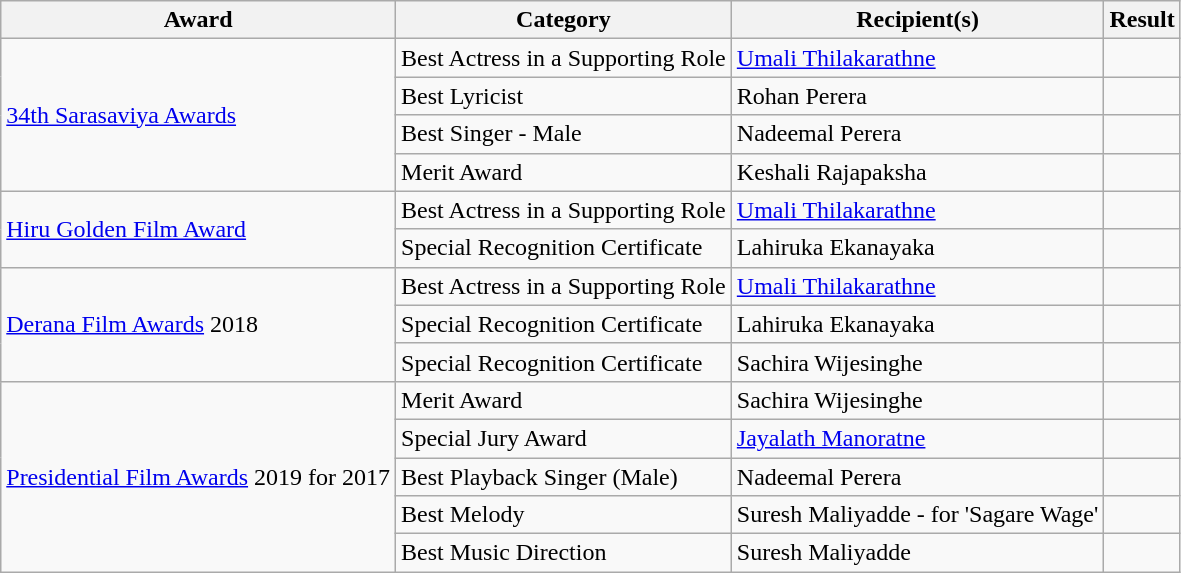<table class="wikitable">
<tr>
<th>Award</th>
<th>Category</th>
<th>Recipient(s)</th>
<th>Result</th>
</tr>
<tr>
<td rowspan="4"><a href='#'>34th Sarasaviya Awards</a></td>
<td>Best Actress in a Supporting Role</td>
<td><a href='#'>Umali Thilakarathne</a></td>
<td></td>
</tr>
<tr>
<td>Best Lyricist</td>
<td>Rohan Perera</td>
<td></td>
</tr>
<tr>
<td>Best Singer - Male</td>
<td>Nadeemal Perera</td>
<td></td>
</tr>
<tr>
<td>Merit Award</td>
<td>Keshali Rajapaksha</td>
<td></td>
</tr>
<tr>
<td rowspan="2"><a href='#'>Hiru Golden Film Award</a></td>
<td>Best Actress in a Supporting Role</td>
<td><a href='#'>Umali Thilakarathne</a></td>
<td></td>
</tr>
<tr>
<td>Special Recognition Certificate</td>
<td>Lahiruka Ekanayaka</td>
<td></td>
</tr>
<tr>
<td rowspan="3"><a href='#'>Derana Film Awards</a> 2018</td>
<td>Best Actress in a Supporting Role</td>
<td><a href='#'>Umali Thilakarathne</a></td>
<td></td>
</tr>
<tr>
<td>Special Recognition Certificate</td>
<td>Lahiruka Ekanayaka</td>
<td></td>
</tr>
<tr>
<td>Special Recognition Certificate</td>
<td>Sachira Wijesinghe</td>
<td></td>
</tr>
<tr>
<td rowspan="5"><a href='#'>Presidential Film Awards</a> 2019 for 2017</td>
<td>Merit Award</td>
<td>Sachira Wijesinghe</td>
<td></td>
</tr>
<tr>
<td>Special Jury Award</td>
<td><a href='#'>Jayalath Manoratne</a></td>
<td></td>
</tr>
<tr>
<td>Best Playback Singer (Male)</td>
<td>Nadeemal Perera</td>
<td></td>
</tr>
<tr>
<td>Best Melody</td>
<td>Suresh Maliyadde - for 'Sagare Wage'</td>
<td></td>
</tr>
<tr>
<td>Best Music Direction</td>
<td>Suresh Maliyadde</td>
<td></td>
</tr>
</table>
